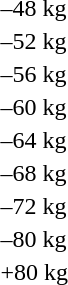<table>
<tr>
<td rowspan=2>–48 kg<br></td>
<td rowspan=2></td>
<td rowspan=2></td>
<td></td>
</tr>
<tr>
<td></td>
</tr>
<tr>
<td rowspan=2>–52 kg<br></td>
<td rowspan=2></td>
<td rowspan=2></td>
<td></td>
</tr>
<tr>
<td></td>
</tr>
<tr>
<td rowspan=2>–56 kg<br></td>
<td rowspan=2></td>
<td rowspan=2></td>
<td></td>
</tr>
<tr>
<td></td>
</tr>
<tr>
<td rowspan=2>–60 kg<br></td>
<td rowspan=2></td>
<td rowspan=2></td>
<td></td>
</tr>
<tr>
<td></td>
</tr>
<tr>
<td rowspan=2>–64 kg<br></td>
<td rowspan=2></td>
<td rowspan=2></td>
<td></td>
</tr>
<tr>
<td></td>
</tr>
<tr>
<td rowspan=2>–68 kg<br></td>
<td rowspan=2></td>
<td rowspan=2></td>
<td></td>
</tr>
<tr>
<td></td>
</tr>
<tr>
<td rowspan=2>–72 kg<br></td>
<td rowspan=2></td>
<td rowspan=2></td>
<td></td>
</tr>
<tr>
<td></td>
</tr>
<tr>
<td rowspan=2>–80 kg<br></td>
<td rowspan=2></td>
<td rowspan=2></td>
<td></td>
</tr>
<tr>
<td></td>
</tr>
<tr>
<td rowspan=2>+80 kg<br></td>
<td rowspan=2></td>
<td rowspan=2></td>
<td></td>
</tr>
<tr>
<td></td>
</tr>
<tr>
</tr>
</table>
